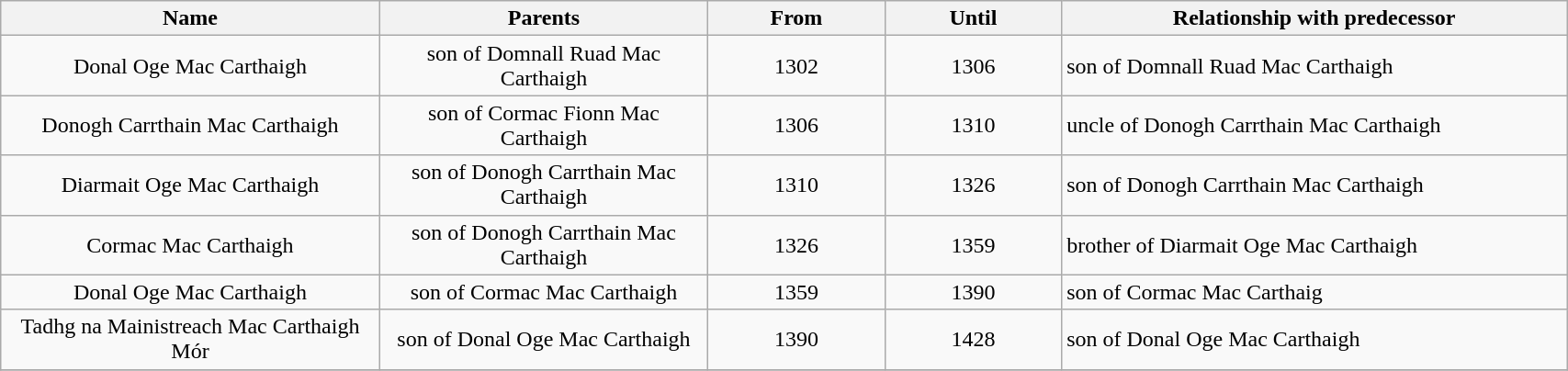<table width=90% class="wikitable">
<tr>
<th width=15%>Name</th>
<th width=13%>Parents</th>
<th width=7%>From</th>
<th width=7%>Until</th>
<th width=20%>Relationship with predecessor</th>
</tr>
<tr>
<td align="center">Donal Oge Mac Carthaigh</td>
<td align="center">son of Domnall Ruad Mac Carthaigh</td>
<td align="center">1302</td>
<td align="center">1306</td>
<td>son of Domnall Ruad Mac Carthaigh</td>
</tr>
<tr>
<td align="center">Donogh Carrthain Mac Carthaigh</td>
<td align="center">son of Cormac Fionn Mac Carthaigh</td>
<td align="center">1306</td>
<td align="center">1310</td>
<td>uncle of Donogh Carrthain Mac Carthaigh</td>
</tr>
<tr>
<td align="center">Diarmait Oge Mac Carthaigh</td>
<td align="center">son of Donogh Carrthain Mac Carthaigh</td>
<td align="center">1310</td>
<td align="center">1326</td>
<td>son of Donogh Carrthain Mac Carthaigh</td>
</tr>
<tr>
<td align="center">Cormac Mac Carthaigh</td>
<td align="center">son of Donogh Carrthain Mac Carthaigh</td>
<td align="center">1326</td>
<td align="center">1359</td>
<td>brother of Diarmait Oge Mac Carthaigh</td>
</tr>
<tr>
<td align="center">Donal Oge Mac Carthaigh</td>
<td align="center">son of Cormac Mac Carthaigh</td>
<td align="center">1359</td>
<td align="center">1390</td>
<td>son of Cormac Mac Carthaig</td>
</tr>
<tr>
<td align="center">Tadhg na Mainistreach Mac Carthaigh Mór</td>
<td align="center">son of Donal Oge Mac Carthaigh</td>
<td align="center">1390</td>
<td align="center">1428</td>
<td>son of Donal Oge Mac Carthaigh</td>
</tr>
<tr>
</tr>
</table>
